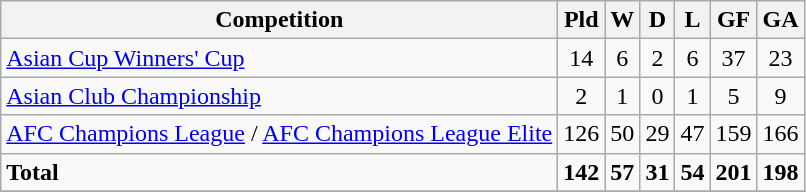<table class="wikitable">
<tr>
<th>Competition</th>
<th>Pld</th>
<th>W</th>
<th>D</th>
<th>L</th>
<th>GF</th>
<th>GA</th>
</tr>
<tr>
<td><a href='#'>Asian Cup Winners' Cup</a></td>
<td style="text-align:center;">14</td>
<td style="text-align:center;">6</td>
<td style="text-align:center;">2</td>
<td style="text-align:center;">6</td>
<td style="text-align:center;">37</td>
<td style="text-align:center;">23</td>
</tr>
<tr>
<td><a href='#'>Asian Club Championship</a></td>
<td style="text-align:center;">2</td>
<td style="text-align:center;">1</td>
<td style="text-align:center;">0</td>
<td style="text-align:center;">1</td>
<td style="text-align:center;">5</td>
<td style="text-align:center;">9</td>
</tr>
<tr>
<td><a href='#'>AFC Champions League</a> / <a href='#'>AFC Champions League Elite</a></td>
<td style="text-align:center;">126</td>
<td style="text-align:center;">50</td>
<td style="text-align:center;">29</td>
<td style="text-align:center;">47</td>
<td style="text-align:center;">159</td>
<td style="text-align:center;">166</td>
</tr>
<tr>
<td><strong>Total</strong></td>
<td style="text-align:center;"><strong>142</strong></td>
<td style="text-align:center;"><strong>57</strong></td>
<td style="text-align:center;"><strong>31</strong></td>
<td style="text-align:center;"><strong>54</strong></td>
<td style="text-align:center;"><strong>201</strong></td>
<td style="text-align:center;"><strong>198</strong></td>
</tr>
<tr>
</tr>
</table>
